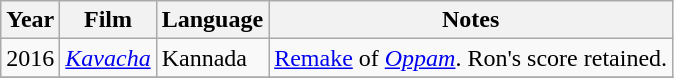<table class="wikitable sortable">
<tr>
<th>Year</th>
<th>Film</th>
<th>Language</th>
<th>Notes</th>
</tr>
<tr>
<td>2016</td>
<td><em><a href='#'>Kavacha</a></em></td>
<td>Kannada</td>
<td><a href='#'>Remake</a> of <em><a href='#'>Oppam</a></em>. Ron's score retained.</td>
</tr>
<tr>
</tr>
</table>
